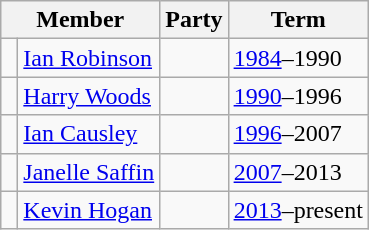<table class="wikitable">
<tr>
<th colspan="2">Member</th>
<th>Party</th>
<th>Term</th>
</tr>
<tr>
<td> </td>
<td><a href='#'>Ian Robinson</a></td>
<td></td>
<td><a href='#'>1984</a>–1990</td>
</tr>
<tr>
<td> </td>
<td><a href='#'>Harry Woods</a></td>
<td></td>
<td><a href='#'>1990</a>–1996</td>
</tr>
<tr>
<td> </td>
<td><a href='#'>Ian Causley</a></td>
<td></td>
<td><a href='#'>1996</a>–2007</td>
</tr>
<tr>
<td> </td>
<td><a href='#'>Janelle Saffin</a></td>
<td></td>
<td><a href='#'>2007</a>–2013</td>
</tr>
<tr>
<td> </td>
<td><a href='#'>Kevin Hogan</a></td>
<td></td>
<td><a href='#'>2013</a>–present</td>
</tr>
</table>
